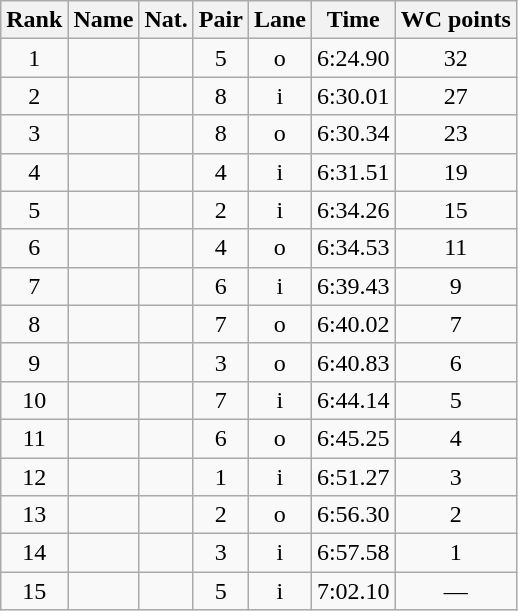<table class="wikitable sortable" style="text-align:center">
<tr>
<th>Rank</th>
<th>Name</th>
<th>Nat.</th>
<th>Pair</th>
<th>Lane</th>
<th>Time</th>
<th>WC points</th>
</tr>
<tr>
<td>1</td>
<td align=left></td>
<td></td>
<td>5</td>
<td>o</td>
<td>6:24.90</td>
<td>32</td>
</tr>
<tr>
<td>2</td>
<td align=left></td>
<td></td>
<td>8</td>
<td>i</td>
<td>6:30.01</td>
<td>27</td>
</tr>
<tr>
<td>3</td>
<td align=left></td>
<td></td>
<td>8</td>
<td>o</td>
<td>6:30.34</td>
<td>23</td>
</tr>
<tr>
<td>4</td>
<td align=left></td>
<td></td>
<td>4</td>
<td>i</td>
<td>6:31.51</td>
<td>19</td>
</tr>
<tr>
<td>5</td>
<td align=left></td>
<td></td>
<td>2</td>
<td>i</td>
<td>6:34.26</td>
<td>15</td>
</tr>
<tr>
<td>6</td>
<td align=left></td>
<td></td>
<td>4</td>
<td>o</td>
<td>6:34.53</td>
<td>11</td>
</tr>
<tr>
<td>7</td>
<td align=left></td>
<td></td>
<td>6</td>
<td>i</td>
<td>6:39.43</td>
<td>9</td>
</tr>
<tr>
<td>8</td>
<td align=left></td>
<td></td>
<td>7</td>
<td>o</td>
<td>6:40.02</td>
<td>7</td>
</tr>
<tr>
<td>9</td>
<td align=left></td>
<td></td>
<td>3</td>
<td>o</td>
<td>6:40.83</td>
<td>6</td>
</tr>
<tr>
<td>10</td>
<td align=left></td>
<td></td>
<td>7</td>
<td>i</td>
<td>6:44.14</td>
<td>5</td>
</tr>
<tr>
<td>11</td>
<td align=left></td>
<td></td>
<td>6</td>
<td>o</td>
<td>6:45.25</td>
<td>4</td>
</tr>
<tr>
<td>12</td>
<td align=left></td>
<td></td>
<td>1</td>
<td>i</td>
<td>6:51.27</td>
<td>3</td>
</tr>
<tr>
<td>13</td>
<td align=left></td>
<td></td>
<td>2</td>
<td>o</td>
<td>6:56.30</td>
<td>2</td>
</tr>
<tr>
<td>14</td>
<td align=left></td>
<td></td>
<td>3</td>
<td>i</td>
<td>6:57.58</td>
<td>1</td>
</tr>
<tr>
<td>15</td>
<td align=left></td>
<td></td>
<td>5</td>
<td>i</td>
<td>7:02.10</td>
<td>—</td>
</tr>
</table>
